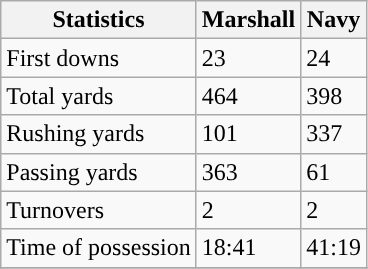<table class="wikitable">
<tr>
<th>Statistics</th>
<th>Marshall</th>
<th>Navy</th>
</tr>
<tr>
<td>First downs</td>
<td>23</td>
<td>24</td>
</tr>
<tr>
<td>Total yards</td>
<td>464</td>
<td>398</td>
</tr>
<tr>
<td>Rushing yards</td>
<td>101</td>
<td>337</td>
</tr>
<tr>
<td>Passing yards</td>
<td>363</td>
<td>61</td>
</tr>
<tr>
<td>Turnovers</td>
<td>2</td>
<td>2</td>
</tr>
<tr>
<td>Time of possession</td>
<td>18:41</td>
<td>41:19</td>
</tr>
<tr>
</tr>
</table>
